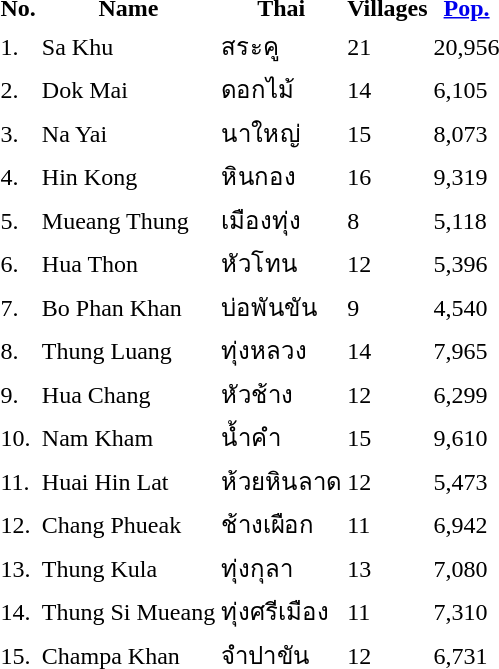<table>
<tr>
<th>No.</th>
<th>Name</th>
<th>Thai</th>
<th>Villages</th>
<th><a href='#'>Pop.</a></th>
</tr>
<tr>
<td>1.</td>
<td>Sa Khu</td>
<td>สระคู</td>
<td>21</td>
<td>20,956</td>
</tr>
<tr>
<td>2.</td>
<td>Dok Mai</td>
<td>ดอกไม้</td>
<td>14</td>
<td>6,105</td>
</tr>
<tr>
<td>3.</td>
<td>Na Yai</td>
<td>นาใหญ่</td>
<td>15</td>
<td>8,073</td>
</tr>
<tr>
<td>4.</td>
<td>Hin Kong</td>
<td>หินกอง</td>
<td>16</td>
<td>9,319</td>
</tr>
<tr>
<td>5.</td>
<td>Mueang Thung</td>
<td>เมืองทุ่ง</td>
<td>8</td>
<td>5,118</td>
</tr>
<tr>
<td>6.</td>
<td>Hua Thon</td>
<td>หัวโทน</td>
<td>12</td>
<td>5,396</td>
</tr>
<tr>
<td>7.</td>
<td>Bo Phan Khan</td>
<td>บ่อพันขัน</td>
<td>9</td>
<td>4,540</td>
</tr>
<tr>
<td>8.</td>
<td>Thung Luang</td>
<td>ทุ่งหลวง</td>
<td>14</td>
<td>7,965</td>
</tr>
<tr>
<td>9.</td>
<td>Hua Chang</td>
<td>หัวช้าง</td>
<td>12</td>
<td>6,299</td>
</tr>
<tr>
<td>10.</td>
<td>Nam Kham</td>
<td>น้ำคำ</td>
<td>15</td>
<td>9,610</td>
</tr>
<tr>
<td>11.</td>
<td>Huai Hin Lat</td>
<td>ห้วยหินลาด</td>
<td>12</td>
<td>5,473</td>
</tr>
<tr>
<td>12.</td>
<td>Chang Phueak</td>
<td>ช้างเผือก</td>
<td>11</td>
<td>6,942</td>
</tr>
<tr>
<td>13.</td>
<td>Thung Kula</td>
<td>ทุ่งกุลา</td>
<td>13</td>
<td>7,080</td>
</tr>
<tr>
<td>14.</td>
<td>Thung Si Mueang</td>
<td>ทุ่งศรีเมือง</td>
<td>11</td>
<td>7,310</td>
</tr>
<tr>
<td>15.</td>
<td>Champa Khan</td>
<td>จำปาขัน</td>
<td>12</td>
<td>6,731</td>
</tr>
</table>
